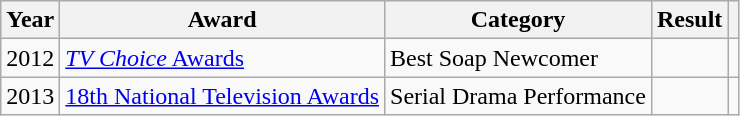<table class="wikitable">
<tr>
<th>Year</th>
<th>Award</th>
<th>Category</th>
<th>Result</th>
<th></th>
</tr>
<tr>
<td>2012</td>
<td><a href='#'><em>TV Choice</em> Awards</a></td>
<td>Best Soap Newcomer</td>
<td></td>
<td align="center"></td>
</tr>
<tr>
<td>2013</td>
<td><a href='#'>18th National Television Awards</a></td>
<td>Serial Drama Performance</td>
<td></td>
<td align="center"></td>
</tr>
</table>
